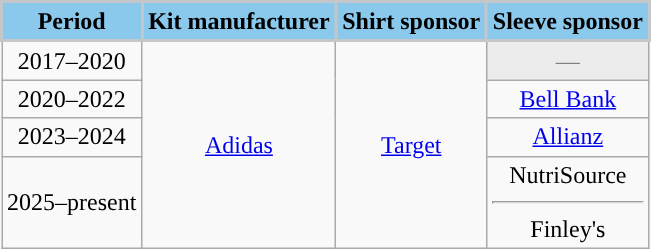<table class="wikitable" style="text-align: center">
<tr>
<th style="background:#8AC8EC; color:#000000; border:2px solid #C4C7C9;" scope="col">Period</th>
<th style="background:#8AC8EC; color:#000000; border:2px solid #C4C7C9;" scope="col">Kit manufacturer</th>
<th style="background:#8AC8EC; color:#000000; border:2px solid #C4C7C9;" scope="col">Shirt sponsor</th>
<th style="background:#8AC8EC; color:#000000; border:2px solid #C4C7C9;" scope="col">Sleeve sponsor</th>
</tr>
<tr>
<td>2017–2020</td>
<td rowspan="4"><a href='#'>Adidas</a></td>
<td rowspan="4"><a href='#'>Target</a></td>
<td style="background:#ececec; color:gray">—</td>
</tr>
<tr>
<td>2020–2022</td>
<td><a href='#'>Bell Bank</a></td>
</tr>
<tr>
<td>2023–2024</td>
<td><a href='#'>Allianz</a></td>
</tr>
<tr>
<td>2025–present</td>
<td>NutriSource <hr> Finley's</td>
</tr>
</table>
